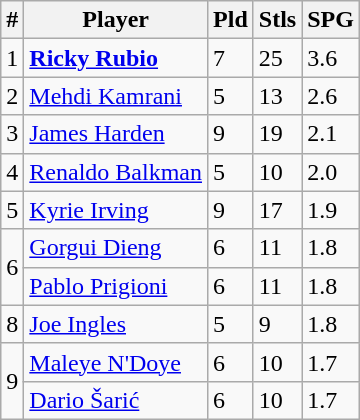<table class=wikitable>
<tr>
<th>#</th>
<th>Player</th>
<th>Pld</th>
<th>Stls</th>
<th>SPG</th>
</tr>
<tr>
<td>1</td>
<td> <strong><a href='#'>Ricky Rubio</a></strong></td>
<td>7</td>
<td>25</td>
<td>3.6</td>
</tr>
<tr>
<td>2</td>
<td> <a href='#'>Mehdi Kamrani</a></td>
<td>5</td>
<td>13</td>
<td>2.6</td>
</tr>
<tr>
<td>3</td>
<td> <a href='#'>James Harden</a></td>
<td>9</td>
<td>19</td>
<td>2.1</td>
</tr>
<tr>
<td>4</td>
<td> <a href='#'>Renaldo Balkman</a></td>
<td>5</td>
<td>10</td>
<td>2.0</td>
</tr>
<tr>
<td>5</td>
<td> <a href='#'>Kyrie Irving</a></td>
<td>9</td>
<td>17</td>
<td>1.9</td>
</tr>
<tr>
<td rowspan=2>6</td>
<td> <a href='#'>Gorgui Dieng</a></td>
<td>6</td>
<td>11</td>
<td>1.8</td>
</tr>
<tr>
<td> <a href='#'>Pablo Prigioni</a></td>
<td>6</td>
<td>11</td>
<td>1.8</td>
</tr>
<tr>
<td>8</td>
<td> <a href='#'>Joe Ingles</a></td>
<td>5</td>
<td>9</td>
<td>1.8</td>
</tr>
<tr>
<td rowspan=2>9</td>
<td> <a href='#'>Maleye N'Doye</a></td>
<td>6</td>
<td>10</td>
<td>1.7</td>
</tr>
<tr>
<td> <a href='#'>Dario Šarić</a></td>
<td>6</td>
<td>10</td>
<td>1.7</td>
</tr>
</table>
